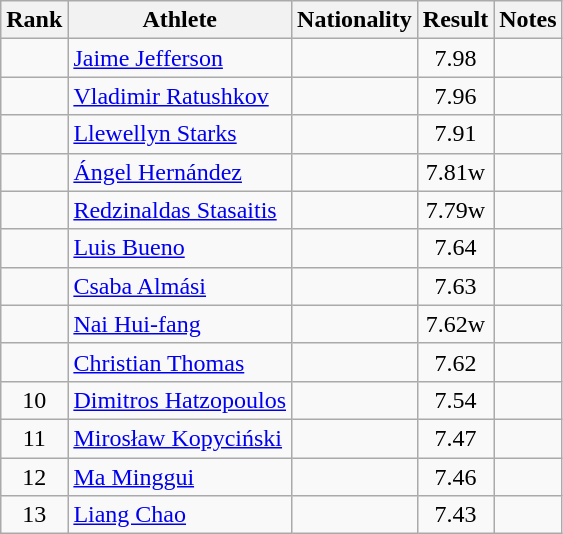<table class="wikitable sortable" style="text-align:center">
<tr>
<th>Rank</th>
<th>Athlete</th>
<th>Nationality</th>
<th>Result</th>
<th>Notes</th>
</tr>
<tr>
<td></td>
<td align=left><a href='#'>Jaime Jefferson</a></td>
<td align=left></td>
<td>7.98</td>
<td></td>
</tr>
<tr>
<td></td>
<td align=left><a href='#'>Vladimir Ratushkov</a></td>
<td align=left></td>
<td>7.96</td>
<td></td>
</tr>
<tr>
<td></td>
<td align=left><a href='#'>Llewellyn Starks</a></td>
<td align=left></td>
<td>7.91</td>
<td></td>
</tr>
<tr>
<td></td>
<td align=left><a href='#'>Ángel Hernández</a></td>
<td align=left></td>
<td>7.81w</td>
<td></td>
</tr>
<tr>
<td></td>
<td align=left><a href='#'>Redzinaldas Stasaitis</a></td>
<td align=left></td>
<td>7.79w</td>
<td></td>
</tr>
<tr>
<td></td>
<td align=left><a href='#'>Luis Bueno</a></td>
<td align=left></td>
<td>7.64</td>
<td></td>
</tr>
<tr>
<td></td>
<td align=left><a href='#'>Csaba Almási</a></td>
<td align=left></td>
<td>7.63</td>
<td></td>
</tr>
<tr>
<td></td>
<td align=left><a href='#'>Nai Hui-fang</a></td>
<td align=left></td>
<td>7.62w</td>
<td></td>
</tr>
<tr>
<td></td>
<td align=left><a href='#'>Christian Thomas</a></td>
<td align=left></td>
<td>7.62</td>
<td></td>
</tr>
<tr>
<td>10</td>
<td align=left><a href='#'>Dimitros Hatzopoulos</a></td>
<td align=left></td>
<td>7.54</td>
<td></td>
</tr>
<tr>
<td>11</td>
<td align=left><a href='#'>Mirosław Kopyciński</a></td>
<td align=left></td>
<td>7.47</td>
<td></td>
</tr>
<tr>
<td>12</td>
<td align=left><a href='#'>Ma Minggui</a></td>
<td align=left></td>
<td>7.46</td>
<td></td>
</tr>
<tr>
<td>13</td>
<td align=left><a href='#'>Liang Chao</a></td>
<td align=left></td>
<td>7.43</td>
<td></td>
</tr>
</table>
